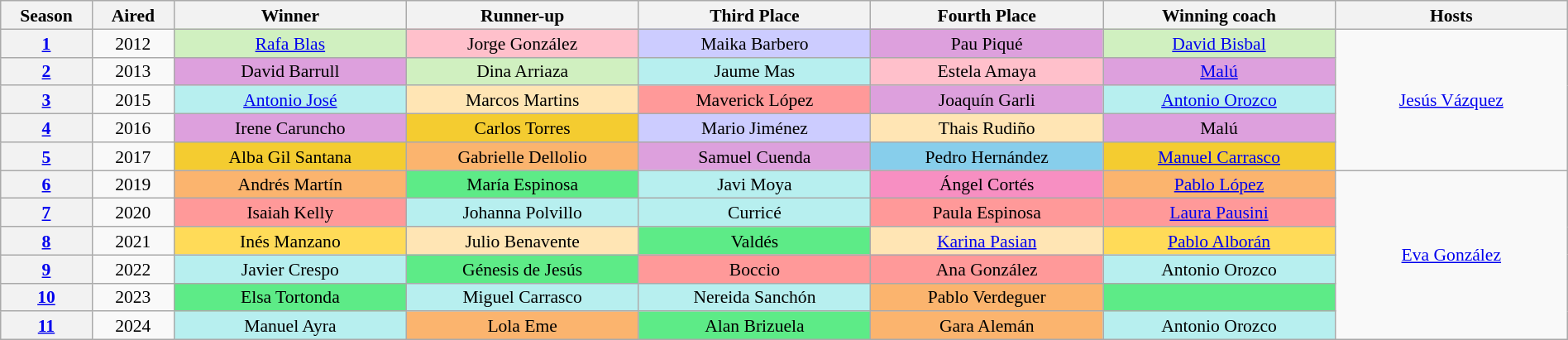<table class="wikitable" style="text-align:center; font-size:90%; line-height:16px; width:100%">
<tr>
<th scope="col" width="3%">Season</th>
<th scope="col" width="3%">Aired</th>
<th scope="col" width="9%">Winner</th>
<th scope="col" width="9%">Runner-up</th>
<th scope="col" width="9%">Third Place</th>
<th scope="col" width="9%">Fourth Place</th>
<th scope="col" width="9%">Winning coach</th>
<th scope="col" width="9%">Hosts</th>
</tr>
<tr>
<th scope="row"><a href='#'>1</a></th>
<td>2012</td>
<td style="background:#d0f0c0"><a href='#'>Rafa Blas</a></td>
<td style="background:pink">Jorge González</td>
<td style="background:#ccccff; width:7%">Maika Barbero</td>
<td style="background:#dda0dd; width:7%">Pau Piqué</td>
<td style="background:#d0f0c0"><a href='#'>David Bisbal</a></td>
<td rowspan="5"><a href='#'>Jesús Vázquez</a></td>
</tr>
<tr>
<th scope="row"><a href='#'>2</a></th>
<td>2013</td>
<td style="background:#dda0dd">David Barrull</td>
<td style="background:#d0f0c0">Dina Arriaza</td>
<td style="background:#b7efef">Jaume Mas</td>
<td style="background:pink">Estela Amaya</td>
<td style="background:#dda0dd"><a href='#'>Malú</a></td>
</tr>
<tr>
<th scope="row"><a href='#'>3</a></th>
<td>2015</td>
<td style="background:#b7efef"><a href='#'>Antonio José</a></td>
<td style="background:#ffe5b4">Marcos Martins</td>
<td style="background:#ff9999">Maverick López</td>
<td style="background:#dda0dd">Joaquín Garli</td>
<td style="background:#b7efef"><a href='#'>Antonio Orozco</a></td>
</tr>
<tr>
<th scope="row"><a href='#'>4</a></th>
<td>2016</td>
<td style="background:#dda0dd">Irene Caruncho</td>
<td style="background:#F4CC30">Carlos Torres</td>
<td style="background:#ccccff">Mario Jiménez</td>
<td style="background:#ffe5b4">Thais Rudiño</td>
<td style="background:#dda0dd">Malú</td>
</tr>
<tr>
<th scope="row"><a href='#'>5</a></th>
<td>2017</td>
<td style="background:#F4CC30">Alba Gil Santana</td>
<td style="background:#fbb46e">Gabrielle Dellolio</td>
<td style="background:#dda0dd">Samuel Cuenda</td>
<td style="background:#87ceeb">Pedro Hernández</td>
<td style="background:#F4CC30"><a href='#'>Manuel Carrasco</a></td>
</tr>
<tr>
<th scope="row"><a href='#'>6</a></th>
<td>2019</td>
<td style="background:#fbb46e">Andrés Martín</td>
<td style="background:#5deb87">María Espinosa</td>
<td style="background:#b7efef">Javi Moya</td>
<td style="background:#F78FC2">Ángel Cortés</td>
<td style="background:#fbb46e"><a href='#'>Pablo López</a></td>
<td rowspan="6"><a href='#'>Eva González</a></td>
</tr>
<tr>
<th scope="row"><a href='#'>7</a></th>
<td>2020</td>
<td style="background:#ff9999">Isaiah Kelly</td>
<td style="background:#b7efef">Johanna Polvillo</td>
<td style="background:#b7efef">Curricé</td>
<td style="background:#ff9999">Paula Espinosa</td>
<td style="background:#ff9999"><a href='#'>Laura Pausini</a></td>
</tr>
<tr>
<th scope="row"><a href='#'>8</a></th>
<td>2021</td>
<td style="background:#ffdb58">Inés Manzano</td>
<td style="background:#ffe5b4">Julio Benavente</td>
<td style="background:#5deb87"> Valdés</td>
<td style="background:#ffe5b4"><a href='#'>Karina Pasian</a></td>
<td style="background:#ffdb58"><a href='#'>Pablo Alborán</a></td>
</tr>
<tr>
<th><a href='#'>9</a></th>
<td>2022</td>
<td style="background:#b7efef">Javier Crespo</td>
<td style="background:#5deb87">Génesis de Jesús</td>
<td style="background:#ff9999"> Boccio</td>
<td style="background:#ff9999">Ana González</td>
<td style="background:#b7efef">Antonio Orozco</td>
</tr>
<tr>
<th><a href='#'>10</a></th>
<td>2023</td>
<td style="background:#5deb87">Elsa Tortonda</td>
<td style="background:#b7efef">Miguel Carrasco</td>
<td style="background:#b7efef">Nereida Sanchón</td>
<td style="background:#fbb46e">Pablo Verdeguer</td>
<td style="background:#5deb87"><a href='#'></a></td>
</tr>
<tr>
<th><a href='#'>11</a></th>
<td>2024</td>
<td style="background:#b7efef">Manuel Ayra</td>
<td style="background:#fbb46e">Lola Eme</td>
<td style="background:#5deb87">Alan Brizuela</td>
<td style="background:#fbb46e">Gara Alemán</td>
<td style="background:#b7efef">Antonio Orozco</td>
</tr>
</table>
